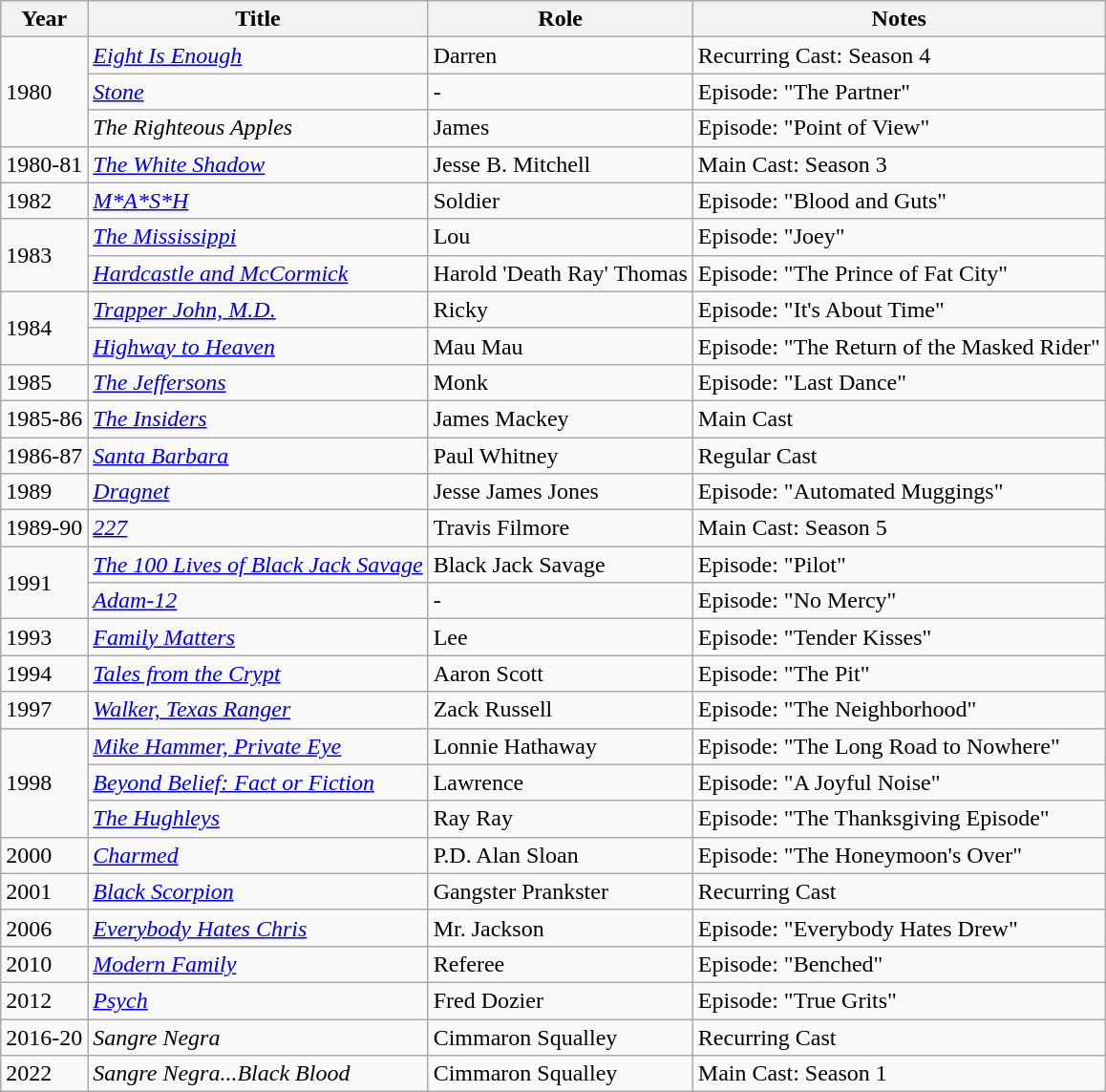<table class="wikitable sortable">
<tr>
<th>Year</th>
<th>Title</th>
<th>Role</th>
<th>Notes</th>
</tr>
<tr>
<td rowspan="3">1980</td>
<td><em><a href='#'>Eight Is Enough</a></em></td>
<td>Darren</td>
<td>Recurring Cast: Season 4</td>
</tr>
<tr>
<td><em><a href='#'>Stone</a></em></td>
<td>-</td>
<td>Episode: "The Partner"</td>
</tr>
<tr>
<td><em>The Righteous Apples</em></td>
<td>James</td>
<td>Episode: "Point of View"</td>
</tr>
<tr>
<td>1980-81</td>
<td><em><a href='#'>The White Shadow</a></em></td>
<td>Jesse B. Mitchell</td>
<td>Main Cast: Season 3</td>
</tr>
<tr>
<td>1982</td>
<td><em><a href='#'>M*A*S*H</a></em></td>
<td>Soldier</td>
<td>Episode: "Blood and Guts"</td>
</tr>
<tr>
<td rowspan="2">1983</td>
<td><em><a href='#'>The Mississippi</a></em></td>
<td>Lou</td>
<td>Episode: "Joey"</td>
</tr>
<tr>
<td><em><a href='#'>Hardcastle and McCormick</a></em></td>
<td>Harold 'Death Ray' Thomas</td>
<td>Episode: "The Prince of Fat City"</td>
</tr>
<tr>
<td rowspan="2">1984</td>
<td><em><a href='#'>Trapper John, M.D.</a></em></td>
<td>Ricky</td>
<td>Episode: "It's About Time"</td>
</tr>
<tr>
<td><em><a href='#'>Highway to Heaven</a></em></td>
<td>Mau Mau</td>
<td>Episode: "The Return of the Masked Rider"</td>
</tr>
<tr>
<td>1985</td>
<td><em><a href='#'>The Jeffersons</a></em></td>
<td>Monk</td>
<td>Episode: "Last Dance"</td>
</tr>
<tr>
<td>1985-86</td>
<td><em><a href='#'>The Insiders</a></em></td>
<td>James Mackey</td>
<td>Main Cast</td>
</tr>
<tr>
<td>1986-87</td>
<td><em><a href='#'>Santa Barbara</a></em></td>
<td>Paul Whitney</td>
<td>Regular Cast</td>
</tr>
<tr>
<td>1989</td>
<td><em><a href='#'>Dragnet</a></em></td>
<td>Jesse James Jones</td>
<td>Episode: "Automated Muggings"</td>
</tr>
<tr>
<td>1989-90</td>
<td><em><a href='#'>227</a></em></td>
<td>Travis Filmore</td>
<td>Main Cast: Season 5</td>
</tr>
<tr>
<td rowspan="2">1991</td>
<td><em><a href='#'>The 100 Lives of Black Jack Savage</a></em></td>
<td>Black Jack Savage</td>
<td>Episode: "Pilot"</td>
</tr>
<tr>
<td><em><a href='#'>Adam-12</a></em></td>
<td>-</td>
<td>Episode: "No Mercy"</td>
</tr>
<tr>
<td>1993</td>
<td><em><a href='#'>Family Matters</a></em></td>
<td>Lee</td>
<td>Episode: "Tender Kisses"</td>
</tr>
<tr>
<td>1994</td>
<td><em><a href='#'>Tales from the Crypt</a></em></td>
<td>Aaron Scott</td>
<td>Episode: "The Pit"</td>
</tr>
<tr>
<td>1997</td>
<td><em><a href='#'>Walker, Texas Ranger</a></em></td>
<td>Zack Russell</td>
<td>Episode: "The Neighborhood"</td>
</tr>
<tr>
<td rowspan="3">1998</td>
<td><em><a href='#'>Mike Hammer, Private Eye</a></em></td>
<td>Lonnie Hathaway</td>
<td>Episode: "The Long Road to Nowhere"</td>
</tr>
<tr>
<td><em><a href='#'>Beyond Belief: Fact or Fiction</a></em></td>
<td>Lawrence</td>
<td>Episode: "A Joyful Noise"</td>
</tr>
<tr>
<td><em><a href='#'>The Hughleys</a></em></td>
<td>Ray Ray</td>
<td>Episode: "The Thanksgiving Episode"</td>
</tr>
<tr>
<td>2000</td>
<td><em><a href='#'>Charmed</a></em></td>
<td>P.D. Alan Sloan</td>
<td>Episode: "The Honeymoon's Over"</td>
</tr>
<tr>
<td>2001</td>
<td><em><a href='#'>Black Scorpion</a></em></td>
<td>Gangster Prankster</td>
<td>Recurring Cast</td>
</tr>
<tr>
<td>2006</td>
<td><em><a href='#'>Everybody Hates Chris</a></em></td>
<td>Mr. Jackson</td>
<td>Episode: "Everybody Hates Drew"</td>
</tr>
<tr>
<td>2010</td>
<td><em><a href='#'>Modern Family</a></em></td>
<td>Referee</td>
<td>Episode: "Benched"</td>
</tr>
<tr>
<td>2012</td>
<td><em><a href='#'>Psych</a></em></td>
<td>Fred Dozier</td>
<td>Episode: "True Grits"</td>
</tr>
<tr>
<td>2016-20</td>
<td><em>Sangre Negra</em></td>
<td>Cimmaron Squalley</td>
<td>Recurring Cast</td>
</tr>
<tr>
<td>2022</td>
<td><em>Sangre Negra...Black Blood</em></td>
<td>Cimmaron Squalley</td>
<td>Main Cast: Season 1</td>
</tr>
</table>
